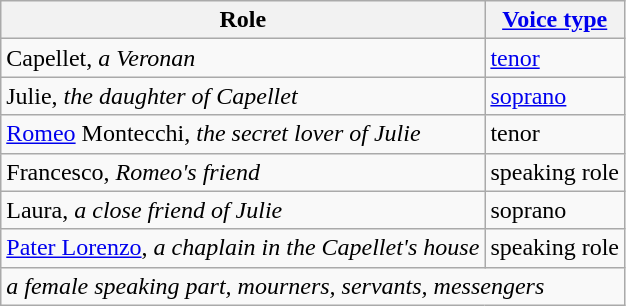<table class="wikitable">
<tr>
<th>Role</th>
<th><a href='#'>Voice type</a></th>
</tr>
<tr>
<td>Capellet, <em>a Veronan</em></td>
<td><a href='#'>tenor</a></td>
</tr>
<tr>
<td>Julie, <em>the daughter of Capellet</em></td>
<td><a href='#'>soprano</a></td>
</tr>
<tr>
<td><a href='#'>Romeo</a> Montecchi, <em>the secret lover of Julie</em></td>
<td>tenor</td>
</tr>
<tr>
<td>Francesco, <em>Romeo's friend</em></td>
<td>speaking role</td>
</tr>
<tr>
<td>Laura, <em>a close friend of Julie</em></td>
<td>soprano</td>
</tr>
<tr>
<td><a href='#'>Pater Lorenzo</a>, <em>a chaplain in the Capellet's house</em></td>
<td>speaking role</td>
</tr>
<tr>
<td colspan="3"><em>a female speaking part, mourners, servants, messengers </em></td>
</tr>
</table>
